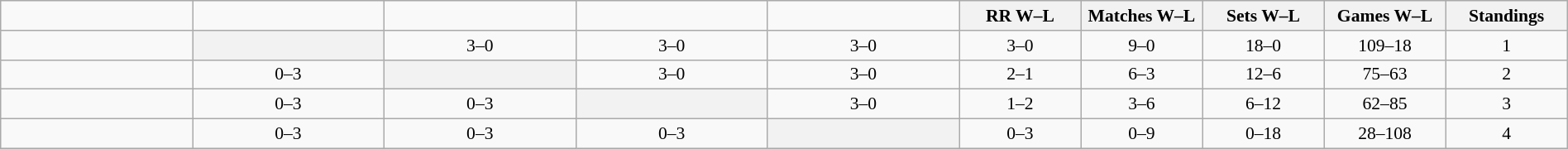<table class="wikitable" style="width: 100%; text-align:center; font-size:90%">
<tr>
<td width=130></td>
<td width=130></td>
<td width=130></td>
<td width=130></td>
<td width=130></td>
<th width=80>RR W–L</th>
<th width=80>Matches W–L</th>
<th width=80>Sets W–L</th>
<th width=80>Games W–L</th>
<th width=80>Standings</th>
</tr>
<tr>
<td style="text-align:left;"></td>
<th bgcolor="ededed"></th>
<td>3–0</td>
<td>3–0</td>
<td>3–0</td>
<td>3–0</td>
<td>9–0</td>
<td>18–0</td>
<td>109–18</td>
<td>1</td>
</tr>
<tr>
<td style="text-align:left;"></td>
<td>0–3</td>
<th bgcolor="ededed"></th>
<td>3–0</td>
<td>3–0</td>
<td>2–1</td>
<td>6–3</td>
<td>12–6</td>
<td>75–63</td>
<td>2</td>
</tr>
<tr>
<td style="text-align:left;"></td>
<td>0–3</td>
<td>0–3</td>
<th bgcolor="ededed"></th>
<td>3–0</td>
<td>1–2</td>
<td>3–6</td>
<td>6–12</td>
<td>62–85</td>
<td>3</td>
</tr>
<tr>
<td style="text-align:left;"></td>
<td>0–3</td>
<td>0–3</td>
<td>0–3</td>
<th bgcolor="ededed"></th>
<td>0–3</td>
<td>0–9</td>
<td>0–18</td>
<td>28–108</td>
<td>4</td>
</tr>
</table>
